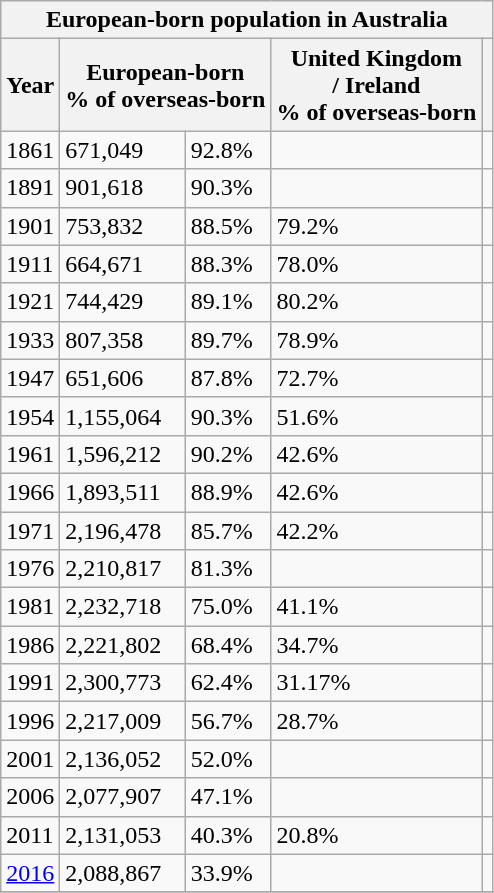<table class="wikitable" style="text-align:left;">
<tr>
<th colspan="5" text-align:center;">European-born population in Australia</th>
</tr>
<tr>
<th>Year</th>
<th colspan="2">European-born <br>% of overseas-born</th>
<th>United Kingdom <br>/ Ireland<br>% of overseas-born</th>
<th scope="col" class="unsortable" colspan="2"></th>
</tr>
<tr>
<td>1861</td>
<td>671,049</td>
<td>92.8%</td>
<td></td>
<td></td>
</tr>
<tr>
<td>1891</td>
<td>901,618</td>
<td>90.3%</td>
<td></td>
<td></td>
</tr>
<tr>
<td>1901</td>
<td>753,832</td>
<td>88.5%</td>
<td>79.2%</td>
<td></td>
</tr>
<tr>
<td>1911</td>
<td>664,671</td>
<td>88.3%</td>
<td>78.0%</td>
<td></td>
</tr>
<tr>
<td>1921</td>
<td>744,429</td>
<td>89.1%</td>
<td>80.2%</td>
<td></td>
</tr>
<tr>
<td>1933</td>
<td>807,358</td>
<td>89.7%</td>
<td>78.9%</td>
<td></td>
</tr>
<tr>
<td>1947</td>
<td>651,606</td>
<td>87.8%</td>
<td>72.7%</td>
<td></td>
</tr>
<tr>
<td>1954</td>
<td>1,155,064</td>
<td>90.3%</td>
<td>51.6%</td>
<td></td>
</tr>
<tr>
<td>1961</td>
<td>1,596,212</td>
<td>90.2%</td>
<td>42.6%</td>
<td></td>
</tr>
<tr>
<td>1966</td>
<td>1,893,511</td>
<td>88.9%</td>
<td>42.6%</td>
<td></td>
</tr>
<tr>
<td>1971</td>
<td>2,196,478</td>
<td>85.7%</td>
<td>42.2%</td>
<td></td>
</tr>
<tr>
<td>1976</td>
<td>2,210,817</td>
<td>81.3%</td>
<td></td>
<td></td>
</tr>
<tr>
<td>1981</td>
<td>2,232,718</td>
<td>75.0%</td>
<td>41.1%</td>
<td></td>
</tr>
<tr>
<td>1986</td>
<td>2,221,802</td>
<td>68.4%</td>
<td>34.7%</td>
<td></td>
</tr>
<tr>
<td>1991</td>
<td>2,300,773</td>
<td>62.4%</td>
<td>31.17%</td>
<td></td>
</tr>
<tr>
<td>1996</td>
<td>2,217,009</td>
<td>56.7%</td>
<td>28.7%</td>
<td></td>
</tr>
<tr>
<td>2001</td>
<td>2,136,052</td>
<td>52.0%</td>
<td></td>
<td></td>
</tr>
<tr>
<td>2006</td>
<td>2,077,907</td>
<td>47.1%</td>
<td></td>
<td></td>
</tr>
<tr>
<td>2011</td>
<td>2,131,053</td>
<td>40.3%</td>
<td>20.8%</td>
<td></td>
</tr>
<tr>
<td><a href='#'>2016</a></td>
<td>2,088,867</td>
<td>33.9%</td>
<td></td>
<td></td>
</tr>
<tr>
</tr>
</table>
